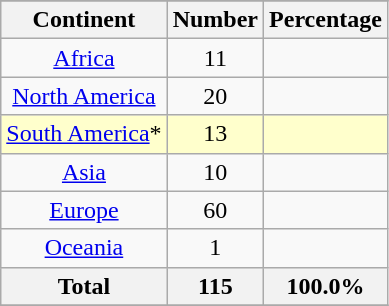<table class="wikitable sortable" style="text-align:center">
<tr>
</tr>
<tr>
<th scope="col">Continent</th>
<th scope="col">Number</th>
<th scope="col">Percentage</th>
</tr>
<tr>
<td scope="row"><a href='#'>Africa</a></td>
<td>11</td>
<td></td>
</tr>
<tr>
<td scope="row" data-sort-value="America, North"><a href='#'>North America</a></td>
<td>20</td>
<td></td>
</tr>
<tr style="background:#ffc">
<td scope="row" data-sort-value="America, South"><a href='#'>South America</a>*</td>
<td>13</td>
<td></td>
</tr>
<tr>
<td scope="row"><a href='#'>Asia</a></td>
<td>10</td>
<td></td>
</tr>
<tr>
<td scope="row"><a href='#'>Europe</a></td>
<td>60</td>
<td></td>
</tr>
<tr>
<td scope="row"><a href='#'>Oceania</a></td>
<td>1</td>
<td></td>
</tr>
<tr>
<th scope="row">Total</th>
<th>115</th>
<th>100.0%</th>
</tr>
<tr>
</tr>
</table>
